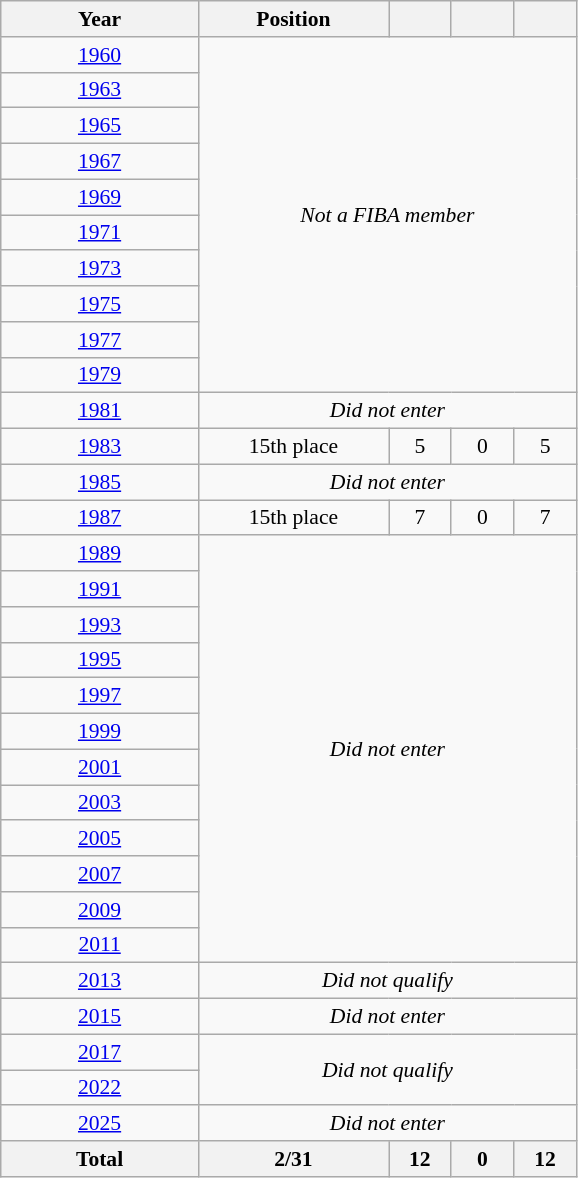<table class="wikitable" style="text-align: center;font-size:90%;">
<tr>
<th width=125>Year</th>
<th width=120>Position</th>
<th width=35></th>
<th width=35></th>
<th width=35></th>
</tr>
<tr>
<td> <a href='#'>1960</a></td>
<td rowspan=10 colspan="4"><em>Not a FIBA member</em></td>
</tr>
<tr>
<td> <a href='#'>1963</a></td>
</tr>
<tr>
<td> <a href='#'>1965</a></td>
</tr>
<tr>
<td> <a href='#'>1967</a></td>
</tr>
<tr>
<td> <a href='#'>1969</a></td>
</tr>
<tr>
<td> <a href='#'>1971</a></td>
</tr>
<tr>
<td> <a href='#'>1973</a></td>
</tr>
<tr>
<td> <a href='#'>1975</a></td>
</tr>
<tr>
<td> <a href='#'>1977</a></td>
</tr>
<tr>
<td> <a href='#'>1979</a></td>
</tr>
<tr>
<td> <a href='#'>1981</a></td>
<td colspan="4"><em>Did not enter</em></td>
</tr>
<tr>
<td> <a href='#'>1983</a></td>
<td>15th place</td>
<td>5</td>
<td>0</td>
<td>5</td>
</tr>
<tr>
<td> <a href='#'>1985</a></td>
<td colspan="4"><em>Did not enter</em></td>
</tr>
<tr>
<td> <a href='#'>1987</a></td>
<td>15th place</td>
<td>7</td>
<td>0</td>
<td>7</td>
</tr>
<tr>
<td> <a href='#'>1989</a></td>
<td rowspan=12 colspan="4"><em>Did not enter</em></td>
</tr>
<tr>
<td> <a href='#'>1991</a></td>
</tr>
<tr>
<td> <a href='#'>1993</a></td>
</tr>
<tr>
<td> <a href='#'>1995</a></td>
</tr>
<tr>
<td> <a href='#'>1997</a></td>
</tr>
<tr>
<td> <a href='#'>1999</a></td>
</tr>
<tr>
<td> <a href='#'>2001</a></td>
</tr>
<tr>
<td> <a href='#'>2003</a></td>
</tr>
<tr>
<td> <a href='#'>2005</a></td>
</tr>
<tr>
<td> <a href='#'>2007</a></td>
</tr>
<tr>
<td> <a href='#'>2009</a></td>
</tr>
<tr>
<td> <a href='#'>2011</a></td>
</tr>
<tr>
<td> <a href='#'>2013</a></td>
<td colspan=4><em>Did not qualify</em></td>
</tr>
<tr>
<td> <a href='#'>2015</a></td>
<td colspan=4><em>Did not enter</em></td>
</tr>
<tr>
<td> <a href='#'>2017</a></td>
<td rowspan=2 colspan=4><em>Did not qualify</em></td>
</tr>
<tr>
<td> <a href='#'>2022</a></td>
</tr>
<tr>
<td> <a href='#'>2025</a></td>
<td colspan=4><em>Did not enter</em></td>
</tr>
<tr>
<th>Total</th>
<th>2/31</th>
<th>12</th>
<th>0</th>
<th>12</th>
</tr>
</table>
